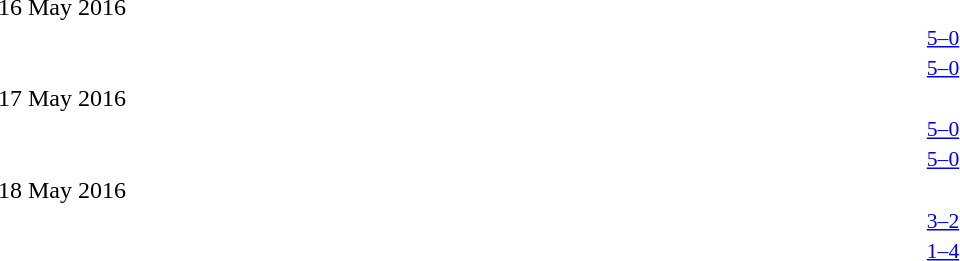<table style="width:100%;" cellspacing="1">
<tr>
<th width=25%></th>
<th width=10%></th>
<th width=25%></th>
</tr>
<tr>
<td colspan=3>16 May 2016</td>
</tr>
<tr style=font-size:90%>
<td align=right></td>
<td align=center><a href='#'>5–0</a></td>
<td></td>
</tr>
<tr style=font-size:90%>
<td align=right></td>
<td align=center><a href='#'>5–0</a></td>
<td></td>
</tr>
<tr>
<td colspan=3>17 May 2016</td>
</tr>
<tr style=font-size:90%>
<td align=right></td>
<td align=center><a href='#'>5–0</a></td>
<td></td>
</tr>
<tr style=font-size:90%>
<td align=right></td>
<td align=center><a href='#'>5–0</a></td>
<td></td>
</tr>
<tr>
<td colspan=3>18 May 2016</td>
</tr>
<tr style=font-size:90%>
<td align=right></td>
<td align=center><a href='#'>3–2</a></td>
<td></td>
</tr>
<tr style=font-size:90%>
<td align=right></td>
<td align=center><a href='#'>1–4</a></td>
<td></td>
</tr>
</table>
